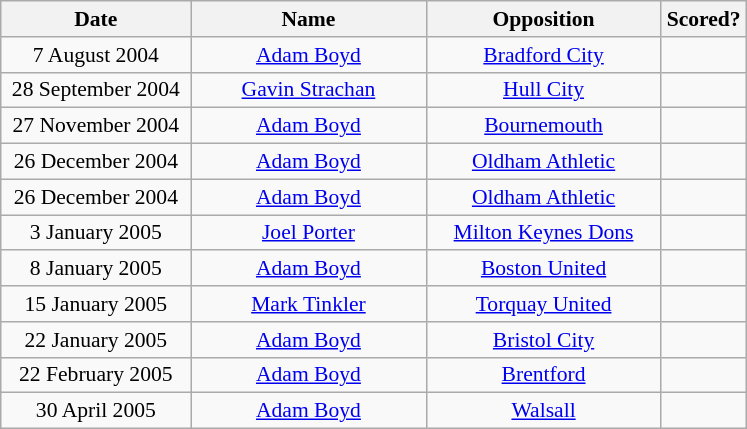<table class="wikitable" style="text-align:center; font-size:90%; ">
<tr>
<th width=120>Date</th>
<th width=150>Name</th>
<th width=150>Opposition</th>
<th width=50>Scored?</th>
</tr>
<tr>
<td>7 August 2004</td>
<td><a href='#'>Adam Boyd</a></td>
<td><a href='#'>Bradford City</a></td>
<td></td>
</tr>
<tr>
<td>28 September 2004</td>
<td><a href='#'>Gavin Strachan</a></td>
<td><a href='#'>Hull City</a></td>
<td></td>
</tr>
<tr>
<td>27 November 2004</td>
<td><a href='#'>Adam Boyd</a></td>
<td><a href='#'>Bournemouth</a></td>
<td></td>
</tr>
<tr>
<td>26 December 2004</td>
<td><a href='#'>Adam Boyd</a></td>
<td><a href='#'>Oldham Athletic</a></td>
<td></td>
</tr>
<tr>
<td>26 December 2004</td>
<td><a href='#'>Adam Boyd</a></td>
<td><a href='#'>Oldham Athletic</a></td>
<td></td>
</tr>
<tr>
<td>3 January 2005</td>
<td><a href='#'>Joel Porter</a></td>
<td><a href='#'>Milton Keynes Dons</a></td>
<td></td>
</tr>
<tr>
<td>8 January 2005</td>
<td><a href='#'>Adam Boyd</a></td>
<td><a href='#'>Boston United</a></td>
<td></td>
</tr>
<tr>
<td>15 January 2005</td>
<td><a href='#'>Mark Tinkler</a></td>
<td><a href='#'>Torquay United</a></td>
<td></td>
</tr>
<tr>
<td>22 January 2005</td>
<td><a href='#'>Adam Boyd</a></td>
<td><a href='#'>Bristol City</a></td>
<td></td>
</tr>
<tr>
<td>22 February 2005</td>
<td><a href='#'>Adam Boyd</a></td>
<td><a href='#'>Brentford</a></td>
<td></td>
</tr>
<tr>
<td>30 April 2005</td>
<td><a href='#'>Adam Boyd</a></td>
<td><a href='#'>Walsall</a></td>
<td></td>
</tr>
</table>
